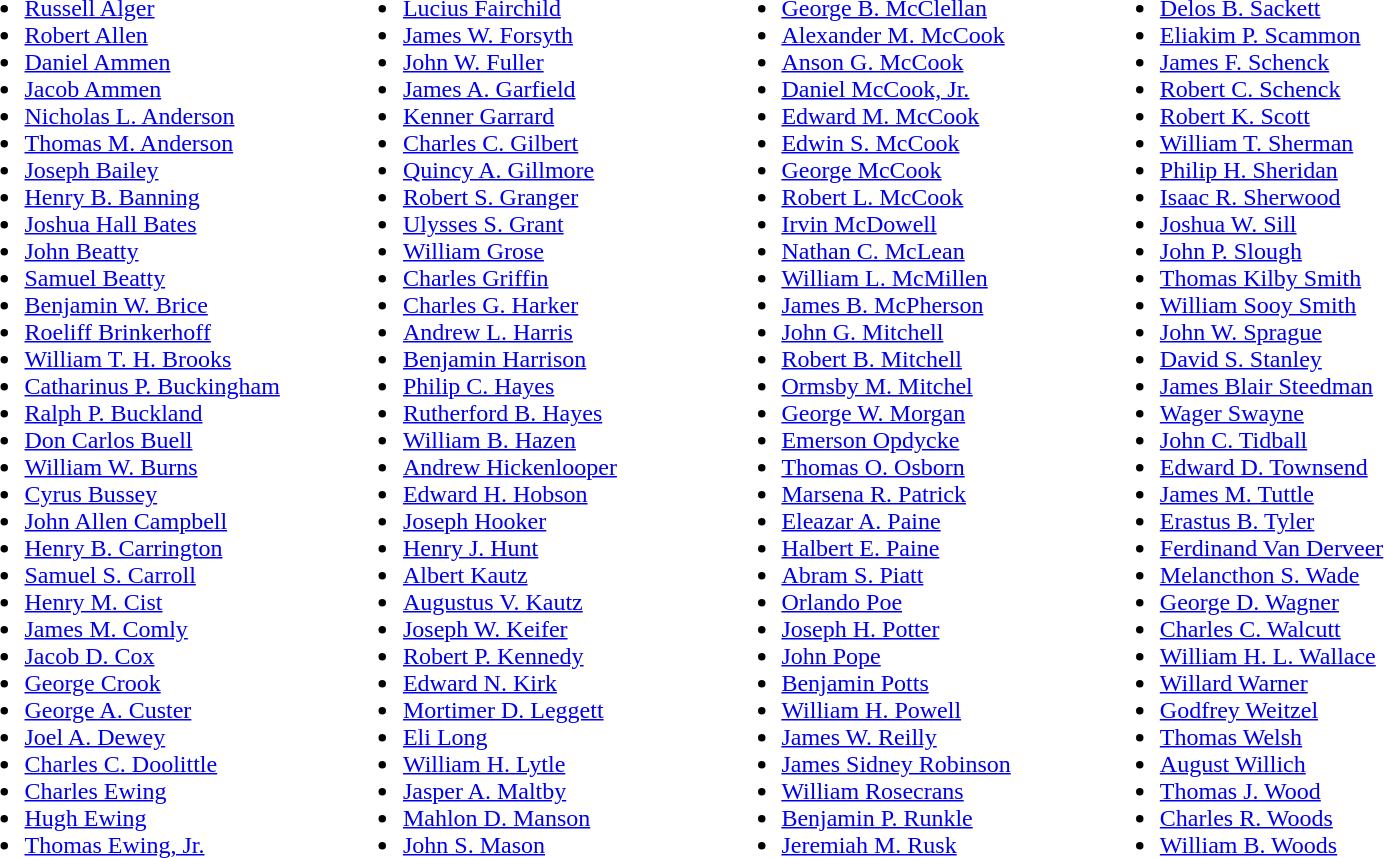<table width="80%" |>
<tr>
<td width="25%"><br><ul><li><a href='#'>Russell Alger</a></li><li><a href='#'>Robert Allen</a></li><li><a href='#'>Daniel Ammen</a></li><li><a href='#'>Jacob Ammen</a></li><li><a href='#'>Nicholas L. Anderson</a></li><li><a href='#'>Thomas M. Anderson</a></li><li><a href='#'>Joseph Bailey</a></li><li><a href='#'>Henry B. Banning</a></li><li><a href='#'>Joshua Hall Bates</a></li><li><a href='#'>John Beatty</a></li><li><a href='#'>Samuel Beatty</a></li><li><a href='#'>Benjamin W. Brice</a></li><li><a href='#'>Roeliff Brinkerhoff</a></li><li><a href='#'>William T. H. Brooks</a></li><li><a href='#'>Catharinus P. Buckingham</a></li><li><a href='#'>Ralph P. Buckland</a></li><li><a href='#'>Don Carlos Buell</a></li><li><a href='#'>William W. Burns</a></li><li><a href='#'>Cyrus Bussey</a></li><li><a href='#'>John Allen Campbell</a></li><li><a href='#'>Henry B. Carrington</a></li><li><a href='#'>Samuel S. Carroll</a></li><li><a href='#'>Henry M. Cist</a></li><li><a href='#'>James M. Comly</a></li><li><a href='#'>Jacob D. Cox</a></li><li><a href='#'>George Crook</a></li><li><a href='#'>George A. Custer</a></li><li><a href='#'>Joel A. Dewey</a></li><li><a href='#'>Charles C. Doolittle</a></li><li><a href='#'>Charles Ewing</a></li><li><a href='#'>Hugh Ewing</a></li><li><a href='#'>Thomas Ewing, Jr.</a></li></ul></td>
<td width="25%"><br><ul><li><a href='#'>Lucius Fairchild</a></li><li><a href='#'>James W. Forsyth</a></li><li><a href='#'>John W. Fuller</a></li><li><a href='#'>James A. Garfield</a></li><li><a href='#'>Kenner Garrard</a></li><li><a href='#'>Charles C. Gilbert</a></li><li><a href='#'>Quincy A. Gillmore</a></li><li><a href='#'>Robert S. Granger</a></li><li><a href='#'>Ulysses S. Grant</a></li><li><a href='#'>William Grose</a></li><li><a href='#'>Charles Griffin</a></li><li><a href='#'>Charles G. Harker</a></li><li><a href='#'>Andrew L. Harris</a></li><li><a href='#'>Benjamin Harrison</a></li><li><a href='#'>Philip C. Hayes</a></li><li><a href='#'>Rutherford B. Hayes</a></li><li><a href='#'>William B. Hazen</a></li><li><a href='#'>Andrew Hickenlooper</a></li><li><a href='#'>Edward H. Hobson</a></li><li><a href='#'>Joseph Hooker</a></li><li><a href='#'>Henry J. Hunt</a></li><li><a href='#'>Albert Kautz</a></li><li><a href='#'>Augustus V. Kautz</a></li><li><a href='#'>Joseph W. Keifer</a></li><li><a href='#'>Robert P. Kennedy</a></li><li><a href='#'>Edward N. Kirk</a></li><li><a href='#'>Mortimer D. Leggett</a></li><li><a href='#'>Eli Long</a></li><li><a href='#'>William H. Lytle</a></li><li><a href='#'>Jasper A. Maltby</a></li><li><a href='#'>Mahlon D. Manson</a></li><li><a href='#'>John S. Mason</a></li></ul></td>
<td width="25%"><br><ul><li><a href='#'>George B. McClellan</a></li><li><a href='#'>Alexander M. McCook</a></li><li><a href='#'>Anson G. McCook</a></li><li><a href='#'>Daniel McCook, Jr.</a></li><li><a href='#'>Edward M. McCook</a></li><li><a href='#'>Edwin S. McCook</a></li><li><a href='#'>George McCook</a></li><li><a href='#'>Robert L. McCook</a></li><li><a href='#'>Irvin McDowell</a></li><li><a href='#'>Nathan C. McLean</a></li><li><a href='#'>William L. McMillen</a></li><li><a href='#'>James B. McPherson</a></li><li><a href='#'>John G. Mitchell</a></li><li><a href='#'>Robert B. Mitchell</a></li><li><a href='#'>Ormsby M. Mitchel</a></li><li><a href='#'>George W. Morgan</a></li><li><a href='#'>Emerson Opdycke</a></li><li><a href='#'>Thomas O. Osborn</a></li><li><a href='#'>Marsena R. Patrick</a></li><li><a href='#'>Eleazar A. Paine</a></li><li><a href='#'>Halbert E. Paine</a></li><li><a href='#'>Abram S. Piatt</a></li><li><a href='#'>Orlando Poe</a></li><li><a href='#'>Joseph H. Potter</a></li><li><a href='#'>John Pope</a></li><li><a href='#'>Benjamin Potts</a></li><li><a href='#'>William H. Powell</a></li><li><a href='#'>James W. Reilly</a></li><li><a href='#'>James Sidney Robinson</a></li><li><a href='#'>William Rosecrans</a></li><li><a href='#'>Benjamin P. Runkle</a></li><li><a href='#'>Jeremiah M. Rusk</a></li></ul></td>
<td width="25%"><br><ul><li><a href='#'>Delos B. Sackett</a></li><li><a href='#'>Eliakim P. Scammon</a></li><li><a href='#'>James F. Schenck</a></li><li><a href='#'>Robert C. Schenck</a></li><li><a href='#'>Robert K. Scott</a></li><li><a href='#'>William T. Sherman</a></li><li><a href='#'>Philip H. Sheridan</a></li><li><a href='#'>Isaac R. Sherwood</a></li><li><a href='#'>Joshua W. Sill</a></li><li><a href='#'>John P. Slough</a></li><li><a href='#'>Thomas Kilby Smith</a></li><li><a href='#'>William Sooy Smith</a></li><li><a href='#'>John W. Sprague</a></li><li><a href='#'>David S. Stanley</a></li><li><a href='#'>James Blair Steedman</a></li><li><a href='#'>Wager Swayne</a></li><li><a href='#'>John C. Tidball</a></li><li><a href='#'>Edward D. Townsend</a></li><li><a href='#'>James M. Tuttle</a></li><li><a href='#'>Erastus B. Tyler</a></li><li><a href='#'>Ferdinand Van Derveer</a></li><li><a href='#'>Melancthon S. Wade</a></li><li><a href='#'>George D. Wagner</a></li><li><a href='#'>Charles C. Walcutt</a></li><li><a href='#'>William H. L. Wallace</a></li><li><a href='#'>Willard Warner</a></li><li><a href='#'>Godfrey Weitzel</a></li><li><a href='#'>Thomas Welsh</a></li><li><a href='#'>August Willich</a></li><li><a href='#'>Thomas J. Wood</a></li><li><a href='#'>Charles R. Woods</a></li><li><a href='#'>William B. Woods</a></li></ul></td>
</tr>
</table>
